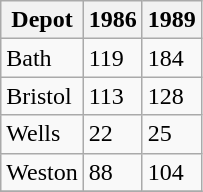<table class="wikitable">
<tr>
<th>Depot</th>
<th>1986</th>
<th>1989</th>
</tr>
<tr>
<td>Bath</td>
<td>119</td>
<td>184</td>
</tr>
<tr>
<td>Bristol</td>
<td>113</td>
<td>128</td>
</tr>
<tr>
<td>Wells</td>
<td>22</td>
<td>25</td>
</tr>
<tr>
<td>Weston</td>
<td>88</td>
<td>104</td>
</tr>
<tr>
</tr>
</table>
